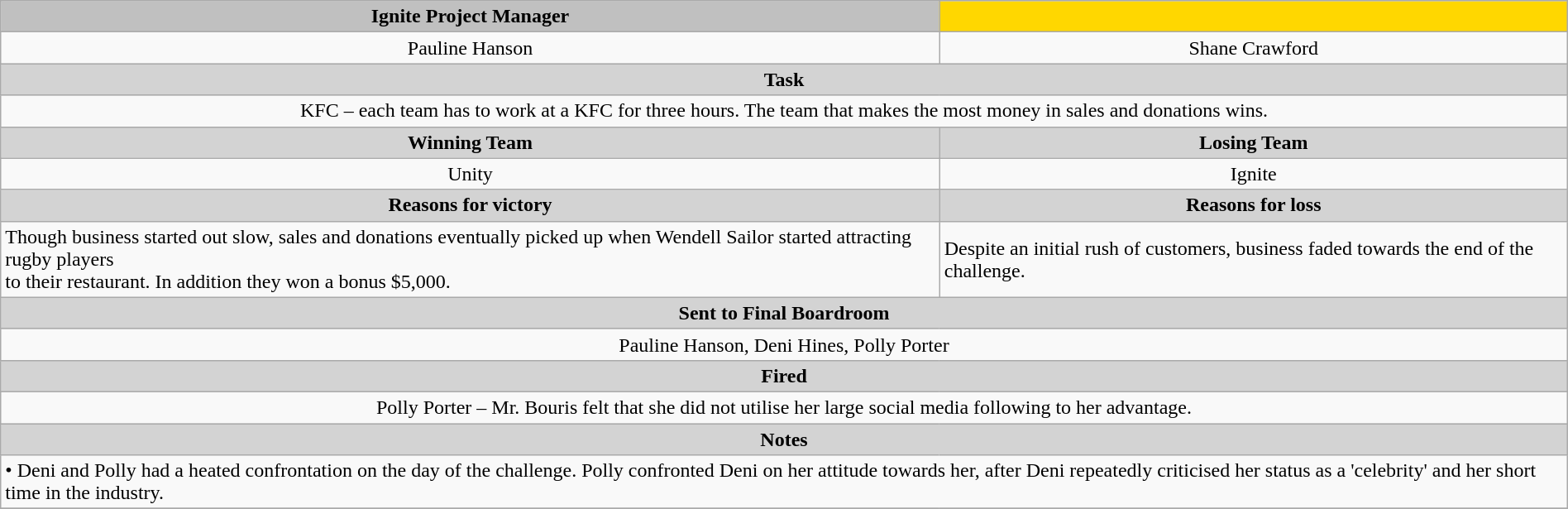<table class="wikitable" style="text-align: center; width:100%">
<tr>
<th style="text-align:center; background:silver;">Ignite Project Manager</th>
<th style="text-align:center; background:gold;"></th>
</tr>
<tr>
<td>Pauline Hanson</td>
<td>Shane Crawford</td>
</tr>
<tr>
<th colspan="2" style="text-align:center; background:lightgrey;">Task</th>
</tr>
<tr>
<td colspan="2">KFC – each team has to work at a KFC for three hours. The team that makes the most money in sales and donations wins.</td>
</tr>
<tr>
<th style="text-align:center; background:lightgrey;">Winning Team</th>
<th style="text-align:center; background:lightgrey;">Losing Team</th>
</tr>
<tr>
<td>Unity</td>
<td>Ignite</td>
</tr>
<tr>
<th style="text-align:center; background:lightgrey;">Reasons for victory</th>
<th style="text-align:center; background:lightgrey;">Reasons for loss</th>
</tr>
<tr style="text-align: left;">
<td>Though business started out slow, sales and donations eventually picked up when Wendell Sailor started attracting rugby players<br>to their restaurant. In addition they won a bonus $5,000.</td>
<td>Despite an initial rush of customers, business faded towards the end of the challenge.</td>
</tr>
<tr>
<th colspan="2" style="text-align:center; background:lightgrey;">Sent to Final Boardroom</th>
</tr>
<tr>
<td colspan="2">Pauline Hanson, Deni Hines, Polly Porter</td>
</tr>
<tr>
<th colspan="2" style="text-align:center; background:lightgrey;">Fired</th>
</tr>
<tr>
<td colspan="2">Polly Porter – Mr. Bouris felt that she did not utilise her large social media following to her advantage.</td>
</tr>
<tr>
<th colspan="2" style="text-align:center; background:lightgrey;">Notes</th>
</tr>
<tr style="text-align: left;">
<td colspan="2">• Deni and Polly had a heated confrontation on the day of the challenge. Polly confronted Deni on her attitude towards her, after Deni repeatedly criticised her status as a 'celebrity' and her short time in the industry.</td>
</tr>
<tr>
</tr>
</table>
